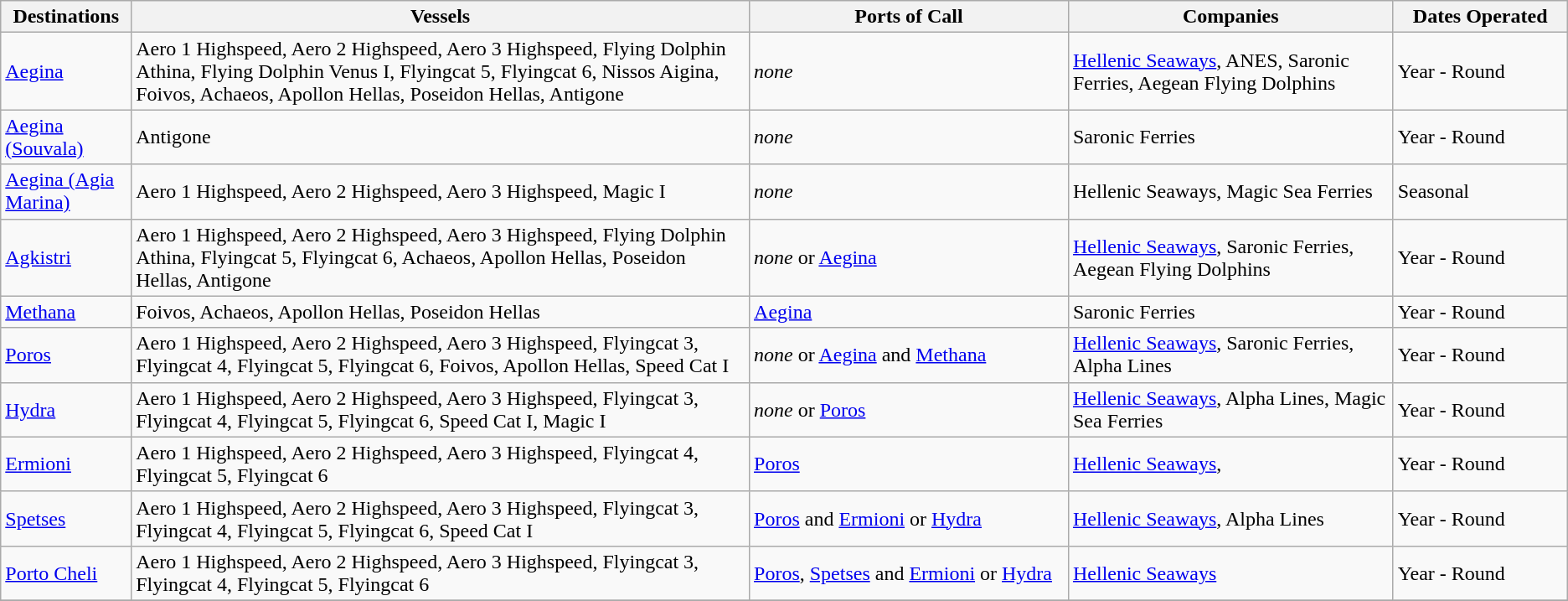<table class="wikitable">
<tr>
<th scope="col" style="width: 100px;">Destinations</th>
<th scope="col" style="width: 600px;">Vessels</th>
<th scope="col" style="width: 300px;">Ports of Call</th>
<th scope="col" style="width: 300px;">Companies</th>
<th scope="col" style="width: 150px;">Dates Operated</th>
</tr>
<tr>
<td><a href='#'>Aegina</a></td>
<td>Aero 1 Highspeed, Aero 2 Highspeed, Aero 3 Highspeed, Flying Dolphin Athina, Flying Dolphin Venus I, Flyingcat 5, Flyingcat 6, Nissos Aigina, Foivos, Achaeos, Apollon Hellas, Poseidon Hellas, Antigone</td>
<td><em>none</em></td>
<td><a href='#'>Hellenic Seaways</a>, ANES, Saronic Ferries, Aegean Flying Dolphins</td>
<td>Year - Round</td>
</tr>
<tr>
<td><a href='#'>Aegina (Souvala)</a></td>
<td>Antigone</td>
<td><em>none</em></td>
<td>Saronic Ferries</td>
<td>Year - Round</td>
</tr>
<tr>
<td><a href='#'>Aegina (Agia Marina)</a></td>
<td>Aero 1 Highspeed, Aero 2 Highspeed, Aero 3 Highspeed, Magic I</td>
<td><em>none</em></td>
<td>Hellenic Seaways, Magic Sea Ferries</td>
<td>Seasonal</td>
</tr>
<tr>
<td><a href='#'>Agkistri</a></td>
<td>Aero 1 Highspeed, Aero 2 Highspeed, Aero 3 Highspeed, Flying Dolphin Athina, Flyingcat 5, Flyingcat 6, Achaeos, Apollon Hellas, Poseidon Hellas, Antigone</td>
<td><em>none</em> or <a href='#'>Aegina</a></td>
<td><a href='#'>Hellenic Seaways</a>, Saronic Ferries, Aegean Flying Dolphins</td>
<td>Year - Round</td>
</tr>
<tr>
<td><a href='#'>Methana</a></td>
<td>Foivos, Achaeos, Apollon Hellas, Poseidon Hellas</td>
<td><a href='#'>Aegina</a></td>
<td>Saronic Ferries</td>
<td>Year - Round</td>
</tr>
<tr>
<td><a href='#'>Poros</a></td>
<td>Aero 1 Highspeed, Aero 2 Highspeed, Aero 3 Highspeed, Flyingcat 3, Flyingcat 4, Flyingcat 5, Flyingcat 6, Foivos, Apollon Hellas, Speed Cat I</td>
<td><em>none</em> or <a href='#'>Aegina</a> and <a href='#'>Methana</a></td>
<td><a href='#'>Hellenic Seaways</a>, Saronic Ferries, Alpha Lines</td>
<td>Year - Round</td>
</tr>
<tr>
<td><a href='#'>Hydra</a></td>
<td>Aero 1 Highspeed, Aero 2 Highspeed, Aero 3 Highspeed, Flyingcat 3, Flyingcat 4, Flyingcat 5, Flyingcat 6, Speed Cat I, Magic I</td>
<td><em>none</em> or <a href='#'>Poros</a></td>
<td><a href='#'>Hellenic Seaways</a>, Alpha Lines, Magic Sea Ferries</td>
<td>Year - Round</td>
</tr>
<tr>
<td><a href='#'>Ermioni</a></td>
<td>Aero 1 Highspeed, Aero 2 Highspeed, Aero 3 Highspeed, Flyingcat 4, Flyingcat 5, Flyingcat 6</td>
<td><a href='#'>Poros</a></td>
<td><a href='#'>Hellenic Seaways</a>,</td>
<td>Year - Round</td>
</tr>
<tr>
<td><a href='#'>Spetses</a></td>
<td>Aero 1 Highspeed, Aero 2 Highspeed, Aero 3 Highspeed, Flyingcat 3, Flyingcat 4, Flyingcat 5, Flyingcat 6, Speed Cat I</td>
<td><a href='#'>Poros</a> and <a href='#'>Ermioni</a> or <a href='#'>Hydra</a></td>
<td><a href='#'>Hellenic Seaways</a>, Alpha Lines</td>
<td>Year - Round</td>
</tr>
<tr>
<td><a href='#'>Porto Cheli</a></td>
<td>Aero 1 Highspeed, Aero 2 Highspeed, Aero 3 Highspeed, Flyingcat 3, Flyingcat 4, Flyingcat 5, Flyingcat 6</td>
<td><a href='#'>Poros</a>, <a href='#'>Spetses</a> and <a href='#'>Ermioni</a> or <a href='#'>Hydra</a></td>
<td><a href='#'>Hellenic Seaways</a></td>
<td>Year - Round</td>
</tr>
<tr>
</tr>
</table>
